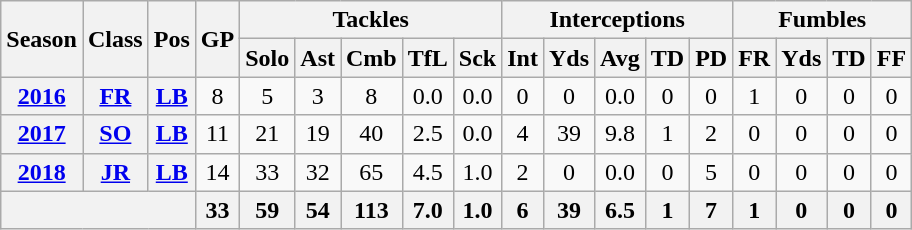<table class="wikitable" style="text-align:center;">
<tr>
<th rowspan="2">Season</th>
<th rowspan="2">Class</th>
<th rowspan="2">Pos</th>
<th rowspan="2">GP</th>
<th colspan="5">Tackles</th>
<th colspan="5">Interceptions</th>
<th colspan="4">Fumbles</th>
</tr>
<tr>
<th>Solo</th>
<th>Ast</th>
<th>Cmb</th>
<th>TfL</th>
<th>Sck</th>
<th>Int</th>
<th>Yds</th>
<th>Avg</th>
<th>TD</th>
<th>PD</th>
<th>FR</th>
<th>Yds</th>
<th>TD</th>
<th>FF</th>
</tr>
<tr>
<th><a href='#'>2016</a></th>
<th><a href='#'>FR</a></th>
<th><a href='#'>LB</a></th>
<td>8</td>
<td>5</td>
<td>3</td>
<td>8</td>
<td>0.0</td>
<td>0.0</td>
<td>0</td>
<td>0</td>
<td>0.0</td>
<td>0</td>
<td>0</td>
<td>1</td>
<td>0</td>
<td>0</td>
<td>0</td>
</tr>
<tr>
<th><a href='#'>2017</a></th>
<th><a href='#'>SO</a></th>
<th><a href='#'>LB</a></th>
<td>11</td>
<td>21</td>
<td>19</td>
<td>40</td>
<td>2.5</td>
<td>0.0</td>
<td>4</td>
<td>39</td>
<td>9.8</td>
<td>1</td>
<td>2</td>
<td>0</td>
<td>0</td>
<td>0</td>
<td>0</td>
</tr>
<tr>
<th><a href='#'>2018</a></th>
<th><a href='#'>JR</a></th>
<th><a href='#'>LB</a></th>
<td>14</td>
<td>33</td>
<td>32</td>
<td>65</td>
<td>4.5</td>
<td>1.0</td>
<td>2</td>
<td>0</td>
<td>0.0</td>
<td>0</td>
<td>5</td>
<td>0</td>
<td>0</td>
<td>0</td>
<td>0</td>
</tr>
<tr>
<th colspan="3"></th>
<th>33</th>
<th>59</th>
<th>54</th>
<th>113</th>
<th>7.0</th>
<th>1.0</th>
<th>6</th>
<th>39</th>
<th>6.5</th>
<th>1</th>
<th>7</th>
<th>1</th>
<th>0</th>
<th>0</th>
<th>0</th>
</tr>
</table>
